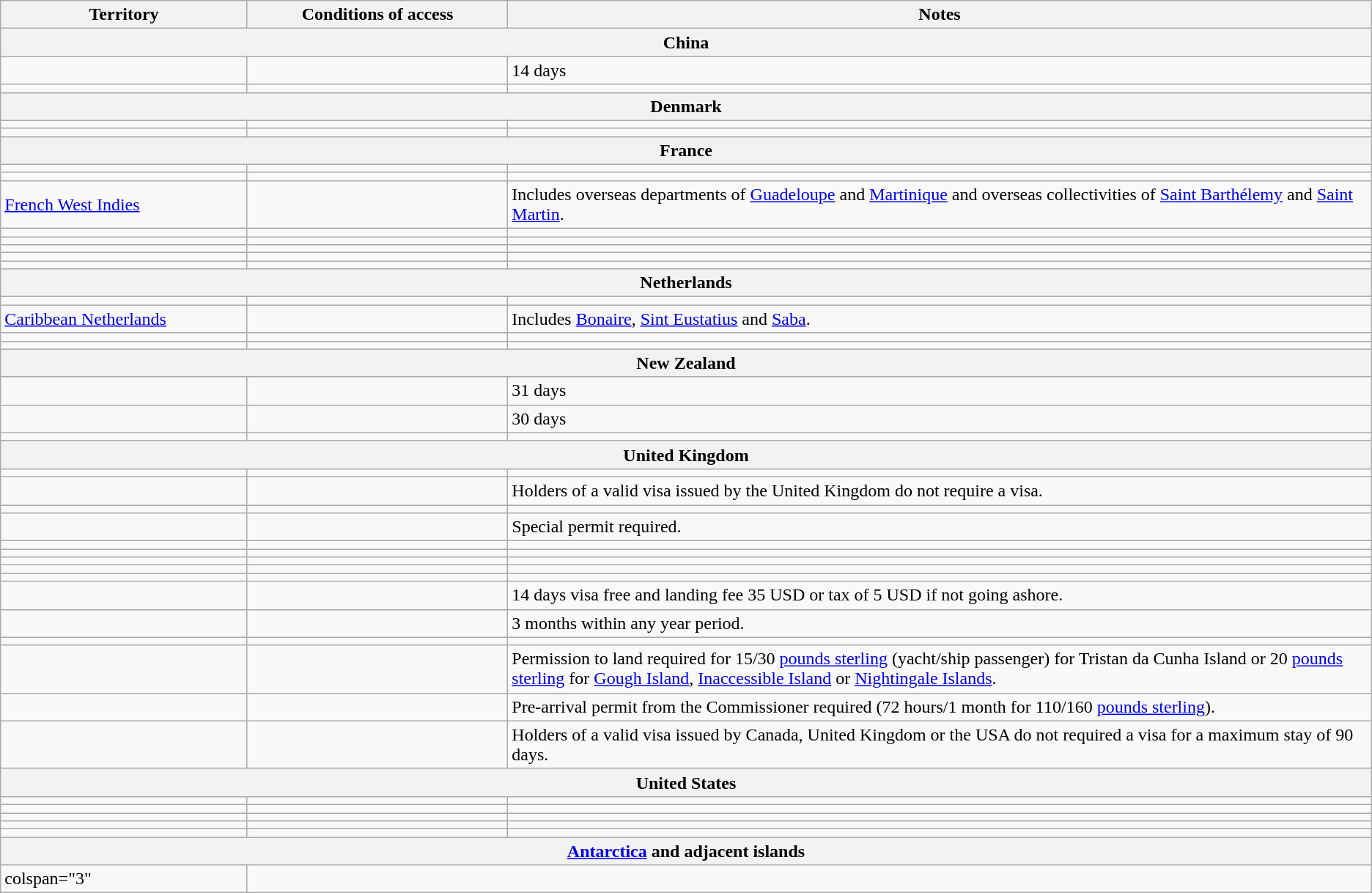<table class="wikitable" style="text-align: left; table-layout: fixed;">
<tr>
<th style="width:18%;">Territory</th>
<th style="width:19%;">Conditions of access</th>
<th>Notes</th>
</tr>
<tr>
<th colspan="3">China</th>
</tr>
<tr>
<td></td>
<td></td>
<td>14 days</td>
</tr>
<tr>
<td></td>
<td></td>
<td></td>
</tr>
<tr>
<th colspan="3">Denmark</th>
</tr>
<tr>
<td></td>
<td></td>
<td></td>
</tr>
<tr>
<td></td>
<td></td>
<td></td>
</tr>
<tr>
<th colspan="3">France</th>
</tr>
<tr>
<td></td>
<td></td>
<td></td>
</tr>
<tr>
<td></td>
<td></td>
<td></td>
</tr>
<tr>
<td> <a href='#'>French West Indies</a></td>
<td></td>
<td>Includes overseas departments of <a href='#'>Guadeloupe</a> and <a href='#'>Martinique</a> and overseas collectivities of <a href='#'>Saint Barthélemy</a> and <a href='#'>Saint Martin</a>.</td>
</tr>
<tr>
<td></td>
<td></td>
<td></td>
</tr>
<tr>
<td></td>
<td></td>
<td></td>
</tr>
<tr>
<td></td>
<td></td>
<td></td>
</tr>
<tr>
<td></td>
<td></td>
<td></td>
</tr>
<tr>
<td></td>
<td></td>
<td></td>
</tr>
<tr>
<th colspan="3">Netherlands</th>
</tr>
<tr>
<td></td>
<td></td>
<td></td>
</tr>
<tr>
<td> <a href='#'>Caribbean Netherlands</a></td>
<td></td>
<td>Includes <a href='#'>Bonaire</a>, <a href='#'>Sint Eustatius</a> and <a href='#'>Saba</a>.</td>
</tr>
<tr>
<td></td>
<td></td>
<td></td>
</tr>
<tr>
<td></td>
<td></td>
<td></td>
</tr>
<tr>
<th colspan="3">New Zealand</th>
</tr>
<tr>
<td></td>
<td></td>
<td>31 days</td>
</tr>
<tr>
<td></td>
<td></td>
<td>30 days</td>
</tr>
<tr>
<td></td>
<td></td>
<td></td>
</tr>
<tr>
<th colspan="3">United Kingdom</th>
</tr>
<tr>
<td></td>
<td></td>
<td></td>
</tr>
<tr>
<td></td>
<td></td>
<td>Holders of a valid visa issued by the United Kingdom do not require a visa.</td>
</tr>
<tr>
<td></td>
<td></td>
<td></td>
</tr>
<tr>
<td></td>
<td></td>
<td>Special permit required.</td>
</tr>
<tr>
<td></td>
<td></td>
<td></td>
</tr>
<tr>
<td></td>
<td></td>
<td></td>
</tr>
<tr>
<td></td>
<td></td>
<td></td>
</tr>
<tr>
<td></td>
<td></td>
<td></td>
</tr>
<tr>
<td></td>
<td></td>
<td></td>
</tr>
<tr>
<td></td>
<td></td>
<td>14 days visa free and landing fee 35 USD or tax of 5 USD  if not going ashore.</td>
</tr>
<tr>
<td></td>
<td></td>
<td>3 months within any year period.</td>
</tr>
<tr>
<td></td>
<td></td>
<td></td>
</tr>
<tr>
<td></td>
<td></td>
<td>Permission to land required for 15/30 <a href='#'>pounds sterling</a> (yacht/ship passenger) for Tristan da Cunha Island or 20 <a href='#'>pounds sterling</a> for <a href='#'>Gough Island</a>, <a href='#'>Inaccessible Island</a> or <a href='#'>Nightingale Islands</a>.</td>
</tr>
<tr>
<td></td>
<td></td>
<td>Pre-arrival permit from the Commissioner required (72 hours/1 month for 110/160 <a href='#'>pounds sterling</a>).</td>
</tr>
<tr>
<td></td>
<td></td>
<td>Holders of a valid visa issued by Canada, United Kingdom or the USA do not required a visa for a maximum stay of 90 days.</td>
</tr>
<tr>
<th colspan="3">United States</th>
</tr>
<tr>
<td></td>
<td></td>
<td></td>
</tr>
<tr>
<td></td>
<td></td>
<td></td>
</tr>
<tr>
<td></td>
<td></td>
<td></td>
</tr>
<tr>
<td></td>
<td></td>
<td></td>
</tr>
<tr>
<td></td>
<td></td>
<td></td>
</tr>
<tr>
<th colspan="3"><a href='#'>Antarctica</a> and adjacent islands</th>
</tr>
<tr>
<td>colspan="3" </td>
</tr>
</table>
